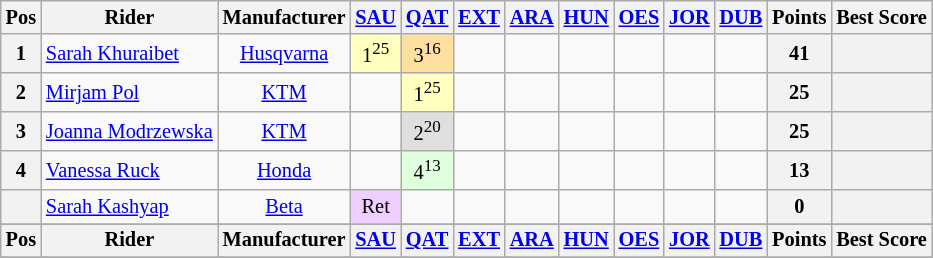<table class="wikitable" style="font-size: 85%; text-align: center;">
<tr valign="top">
<th valign="middle">Pos</th>
<th valign="middle">Rider</th>
<th valign="middle">Manufacturer</th>
<th><a href='#'>SAU</a><br></th>
<th><a href='#'>QAT</a><br></th>
<th><a href='#'>EXT</a><br></th>
<th><a href='#'>ARA</a><br></th>
<th><a href='#'>HUN</a><br></th>
<th><a href='#'>OES</a><br></th>
<th><a href='#'>JOR</a><br></th>
<th><a href='#'>DUB</a><br></th>
<th valign="middle">Points</th>
<th valign="middle">Best Score</th>
</tr>
<tr>
<th>1</th>
<td align="left"> <a href='#'>Sarah Khuraibet</a></td>
<td><a href='#'>Husqvarna</a></td>
<td style="background:#ffffbf;">1<sup>25</sup></td>
<td style="background:#ffdf9f;">3<sup>16</sup></td>
<td></td>
<td></td>
<td></td>
<td></td>
<td></td>
<td></td>
<th>41</th>
<th></th>
</tr>
<tr>
<th>2</th>
<td align="left"> <a href='#'>Mirjam Pol</a></td>
<td><a href='#'>KTM</a></td>
<td></td>
<td style="background:#ffffbf;">1<sup>25</sup></td>
<td></td>
<td></td>
<td></td>
<td></td>
<td></td>
<td></td>
<th>25</th>
<th></th>
</tr>
<tr>
<th>3</th>
<td align="left"> <a href='#'>Joanna Modrzewska</a></td>
<td><a href='#'>KTM</a></td>
<td></td>
<td style="background:#dfdfdf;">2<sup>20</sup></td>
<td></td>
<td></td>
<td></td>
<td></td>
<td></td>
<td></td>
<th>25</th>
<th></th>
</tr>
<tr>
<th>4</th>
<td align="left"> <a href='#'>Vanessa Ruck</a></td>
<td><a href='#'>Honda</a></td>
<td></td>
<td style="background:#dfffdf;">4<sup>13</sup></td>
<td></td>
<td></td>
<td></td>
<td></td>
<td></td>
<td></td>
<th>13</th>
<th></th>
</tr>
<tr>
<th></th>
<td align="left"> <a href='#'>Sarah Kashyap</a></td>
<td><a href='#'>Beta</a></td>
<td style="background:#efcfff;">Ret</td>
<td></td>
<td></td>
<td></td>
<td></td>
<td></td>
<td></td>
<td></td>
<th>0</th>
<th></th>
</tr>
<tr>
</tr>
<tr valign="top">
<th valign="middle">Pos</th>
<th valign="middle">Rider</th>
<th valign="middle">Manufacturer</th>
<th><a href='#'>SAU</a><br></th>
<th><a href='#'>QAT</a><br></th>
<th><a href='#'>EXT</a><br></th>
<th><a href='#'>ARA</a><br></th>
<th><a href='#'>HUN</a><br></th>
<th><a href='#'>OES</a><br></th>
<th><a href='#'>JOR</a><br></th>
<th><a href='#'>DUB</a><br></th>
<th valign="middle">Points</th>
<th valign="middle">Best Score</th>
</tr>
<tr>
</tr>
</table>
